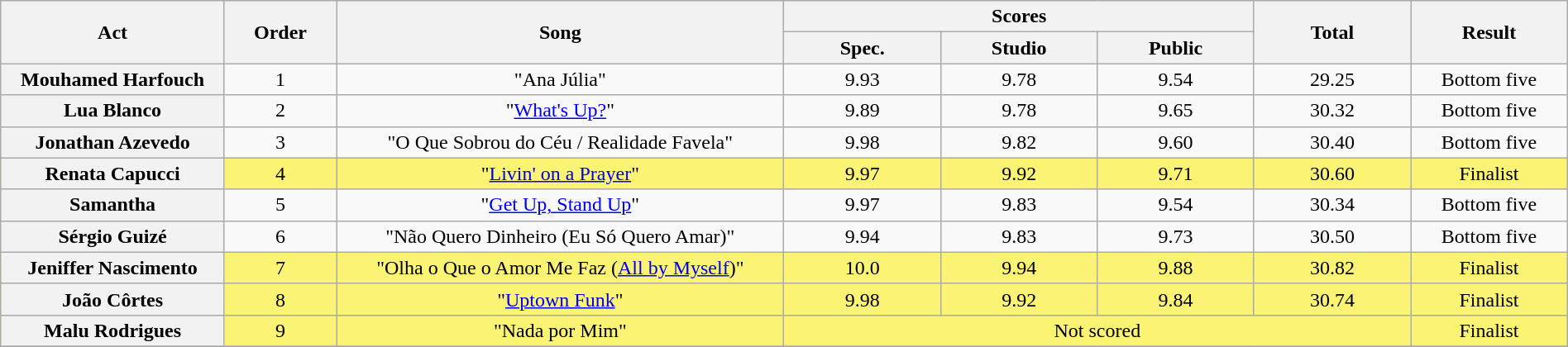<table class="wikitable plainrowheaders" style="text-align:center; width:100%;">
<tr>
<th scope="col" rowspan=2 width="10.0%">Act</th>
<th scope="col" rowspan=2 width="05.0%">Order</th>
<th scope="col" rowspan=2 width="20.0%">Song</th>
<th scope="col" colspan=3 width="20.0%">Scores</th>
<th scope="col" rowspan=2 width="07.0%">Total</th>
<th scope="col" rowspan=2 width="07.0%">Result</th>
</tr>
<tr>
<th scope="col" width="07.0%">Spec.</th>
<th scope="col" width="07.0%">Studio</th>
<th scope="col" width="07.0%">Public</th>
</tr>
<tr>
<th scope="row">Mouhamed Harfouch</th>
<td>1</td>
<td>"Ana Júlia"</td>
<td>9.93 </td>
<td>9.78</td>
<td>9.54</td>
<td>29.25</td>
<td>Bottom five</td>
</tr>
<tr>
<th scope="row">Lua Blanco</th>
<td>2</td>
<td>"<a href='#'>What's Up?</a>"</td>
<td>9.89 </td>
<td>9.78</td>
<td>9.65</td>
<td>30.32</td>
<td>Bottom five</td>
</tr>
<tr>
<th scope="row">Jonathan Azevedo</th>
<td>3</td>
<td>"O Que Sobrou do Céu / Realidade Favela"</td>
<td>9.98 </td>
<td>9.82</td>
<td>9.60</td>
<td>30.40</td>
<td>Bottom five</td>
</tr>
<tr bgcolor=FBF373>
<th scope="row">Renata Capucci</th>
<td>4</td>
<td>"<a href='#'>Livin' on a Prayer</a>"</td>
<td>9.97 </td>
<td>9.92</td>
<td>9.71</td>
<td>30.60</td>
<td>Finalist</td>
</tr>
<tr>
<th scope="row">Samantha</th>
<td>5</td>
<td>"<a href='#'>Get Up, Stand Up</a>"</td>
<td>9.97 </td>
<td>9.83</td>
<td>9.54</td>
<td>30.34</td>
<td>Bottom five</td>
</tr>
<tr>
<th scope="row">Sérgio Guizé</th>
<td>6</td>
<td>"Não Quero Dinheiro (Eu Só Quero Amar)"</td>
<td>9.94 </td>
<td>9.83</td>
<td>9.73</td>
<td>30.50</td>
<td>Bottom five</td>
</tr>
<tr bgcolor=FBF373>
<th scope="row">Jeniffer Nascimento</th>
<td>7</td>
<td>"Olha o Que o Amor Me Faz (<a href='#'>All by Myself</a>)"</td>
<td>10.0 </td>
<td>9.94</td>
<td>9.88</td>
<td>30.82</td>
<td>Finalist</td>
</tr>
<tr bgcolor=FBF373>
<th scope="row">João Côrtes</th>
<td>8</td>
<td>"<a href='#'>Uptown Funk</a>"</td>
<td>9.98 </td>
<td>9.92</td>
<td>9.84</td>
<td>30.74</td>
<td>Finalist</td>
</tr>
<tr bgcolor=FBF373>
<th scope="row">Malu Rodrigues</th>
<td>9</td>
<td>"Nada por Mim"</td>
<td colspan=4>Not scored</td>
<td>Finalist</td>
</tr>
<tr>
</tr>
</table>
